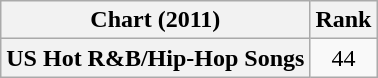<table class="wikitable plainrowheaders">
<tr>
<th scope="col">Chart (2011)</th>
<th scope="col">Rank</th>
</tr>
<tr>
<th scope="row">US Hot R&B/Hip-Hop Songs</th>
<td style="text-align:center;">44</td>
</tr>
</table>
